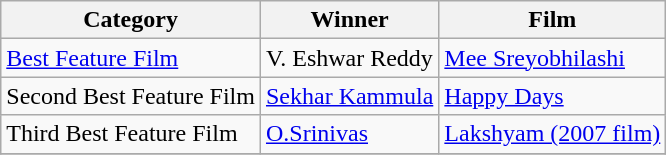<table class="wikitable">
<tr>
<th>Category</th>
<th>Winner</th>
<th>Film</th>
</tr>
<tr>
<td><a href='#'>Best Feature Film</a></td>
<td>V. Eshwar Reddy</td>
<td><a href='#'>Mee Sreyobhilashi</a></td>
</tr>
<tr>
<td>Second Best Feature Film</td>
<td><a href='#'>Sekhar Kammula</a></td>
<td><a href='#'>Happy Days</a></td>
</tr>
<tr>
<td>Third Best Feature Film</td>
<td><a href='#'>O.Srinivas</a></td>
<td><a href='#'>Lakshyam (2007 film)</a></td>
</tr>
<tr>
</tr>
</table>
